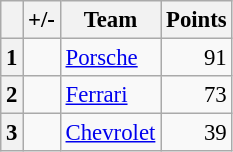<table class="wikitable" style="font-size:95%;">
<tr>
<th scope="col"></th>
<th scope="col">+/-</th>
<th scope="col">Team</th>
<th scope="col">Points</th>
</tr>
<tr>
<th align="center">1</th>
<td align="left"></td>
<td> <a href='#'>Porsche</a></td>
<td align="right">91</td>
</tr>
<tr>
<th align="center">2</th>
<td align="left"></td>
<td> <a href='#'>Ferrari</a></td>
<td align="right">73</td>
</tr>
<tr>
<th align="center">3</th>
<td align="left"></td>
<td> <a href='#'>Chevrolet</a></td>
<td align="right">39</td>
</tr>
</table>
